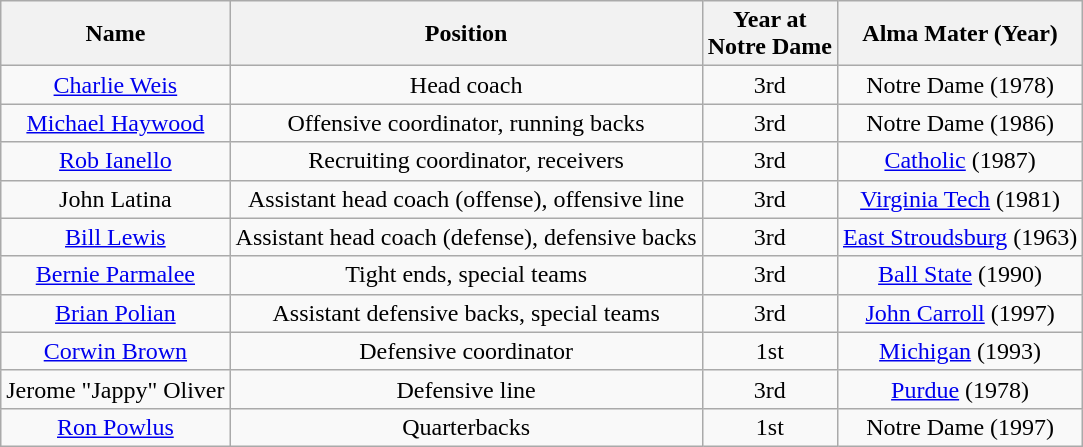<table class="wikitable">
<tr>
<th>Name</th>
<th>Position</th>
<th>Year at <br> Notre Dame</th>
<th>Alma Mater (Year)</th>
</tr>
<tr align="center">
<td><a href='#'>Charlie Weis</a></td>
<td>Head coach</td>
<td>3rd</td>
<td>Notre Dame (1978)</td>
</tr>
<tr align="center">
<td><a href='#'>Michael Haywood</a></td>
<td>Offensive coordinator, running backs</td>
<td>3rd</td>
<td>Notre Dame (1986)</td>
</tr>
<tr align="center">
<td><a href='#'>Rob Ianello</a></td>
<td>Recruiting coordinator, receivers</td>
<td>3rd</td>
<td><a href='#'>Catholic</a> (1987)</td>
</tr>
<tr align="center">
<td>John Latina</td>
<td>Assistant head coach (offense), offensive line</td>
<td>3rd</td>
<td><a href='#'>Virginia Tech</a> (1981)</td>
</tr>
<tr align="center">
<td><a href='#'>Bill Lewis</a></td>
<td>Assistant head coach (defense), defensive backs</td>
<td>3rd</td>
<td><a href='#'>East Stroudsburg</a> (1963)</td>
</tr>
<tr align="center">
<td><a href='#'>Bernie Parmalee</a></td>
<td>Tight ends, special teams</td>
<td>3rd</td>
<td><a href='#'>Ball State</a> (1990)</td>
</tr>
<tr align="center">
<td><a href='#'>Brian Polian</a></td>
<td>Assistant defensive backs, special teams</td>
<td>3rd</td>
<td><a href='#'>John Carroll</a> (1997)</td>
</tr>
<tr align="center">
<td><a href='#'>Corwin Brown</a></td>
<td>Defensive coordinator</td>
<td>1st</td>
<td><a href='#'>Michigan</a> (1993)</td>
</tr>
<tr align="center">
<td>Jerome "Jappy" Oliver</td>
<td>Defensive line</td>
<td>3rd</td>
<td><a href='#'>Purdue</a> (1978)</td>
</tr>
<tr align="center">
<td><a href='#'>Ron Powlus</a></td>
<td>Quarterbacks</td>
<td>1st</td>
<td>Notre Dame (1997)</td>
</tr>
</table>
